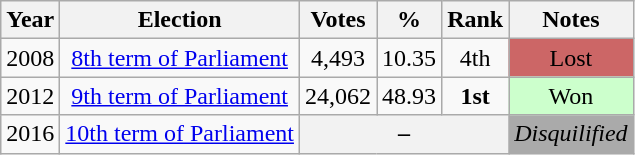<table class="wikitable" style="text-align:center;">
<tr>
<th>Year</th>
<th>Election</th>
<th>Votes</th>
<th>%</th>
<th>Rank</th>
<th>Notes</th>
</tr>
<tr>
<td>2008</td>
<td><a href='#'>8th term of Parliament</a></td>
<td>4,493</td>
<td>10.35</td>
<td>4th</td>
<td style="background-color:#C66">Lost</td>
</tr>
<tr>
<td>2012</td>
<td><a href='#'>9th term of Parliament</a></td>
<td> 24,062</td>
<td> 48.93</td>
<td><strong>1st</strong></td>
<td style="background-color:#CCFFCC">Won</td>
</tr>
<tr>
<td>2016</td>
<td><a href='#'>10th term of Parliament</a></td>
<th colspan="3">–</th>
<td style="background-color:#AAAAAA"><em>Disquilified</em></td>
</tr>
</table>
